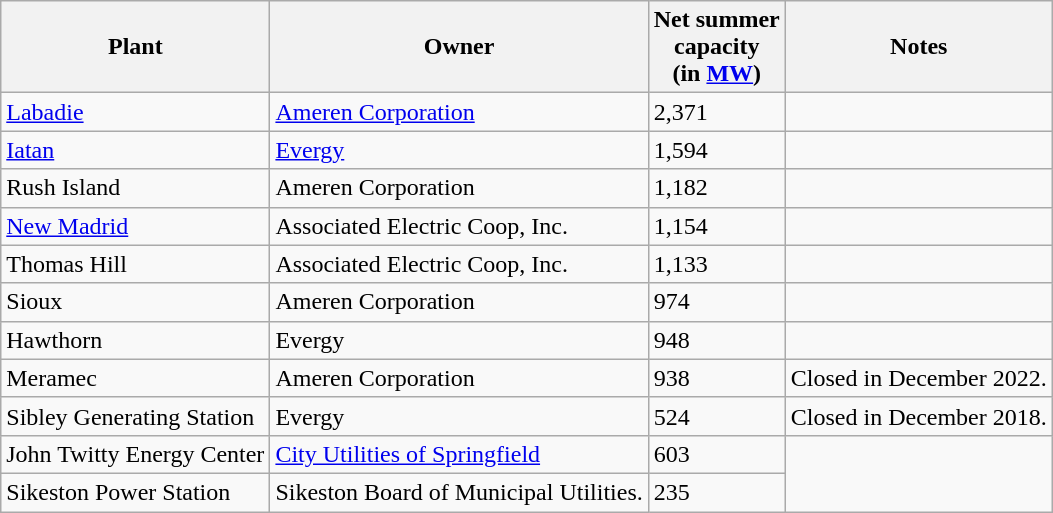<table class="wikitable sortable" border="1">
<tr>
<th>Plant</th>
<th>Owner</th>
<th>Net summer<br>capacity<br>(in <a href='#'>MW</a>)</th>
<th>Notes</th>
</tr>
<tr>
<td><a href='#'>Labadie</a></td>
<td><a href='#'>Ameren Corporation</a></td>
<td>2,371</td>
<td></td>
</tr>
<tr>
<td><a href='#'>Iatan</a></td>
<td><a href='#'>Evergy</a></td>
<td>1,594</td>
<td></td>
</tr>
<tr>
<td>Rush Island</td>
<td>Ameren Corporation</td>
<td>1,182</td>
<td></td>
</tr>
<tr>
<td><a href='#'>New Madrid</a></td>
<td>Associated Electric Coop, Inc.</td>
<td>1,154</td>
<td></td>
</tr>
<tr>
<td>Thomas Hill</td>
<td>Associated Electric Coop, Inc.</td>
<td>1,133</td>
<td></td>
</tr>
<tr>
<td>Sioux</td>
<td>Ameren Corporation</td>
<td>974</td>
<td></td>
</tr>
<tr>
<td>Hawthorn</td>
<td>Evergy</td>
<td>948</td>
<td></td>
</tr>
<tr>
<td>Meramec</td>
<td>Ameren Corporation</td>
<td>938</td>
<td>Closed in December 2022.</td>
</tr>
<tr>
<td>Sibley Generating Station</td>
<td>Evergy</td>
<td>524</td>
<td>Closed in December 2018.</td>
</tr>
<tr>
<td>John Twitty Energy Center</td>
<td><a href='#'>City Utilities of Springfield</a></td>
<td>603</td>
</tr>
<tr>
<td>Sikeston Power Station</td>
<td>Sikeston Board of Municipal Utilities.</td>
<td>235 </td>
</tr>
</table>
